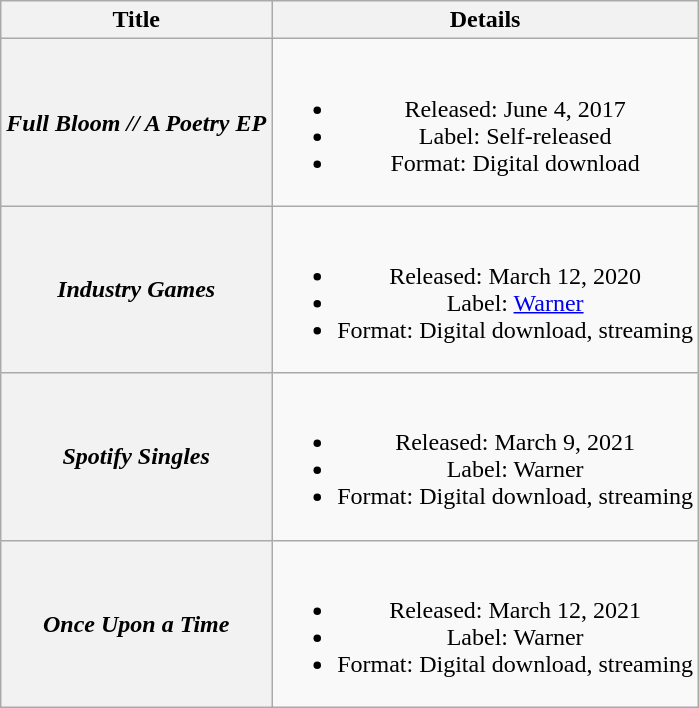<table class="wikitable plainrowheaders" style="text-align:center">
<tr>
<th scope="col">Title</th>
<th scope="col">Details</th>
</tr>
<tr>
<th scope="row"><em>Full Bloom // A Poetry EP</em></th>
<td><br><ul><li>Released: June 4, 2017</li><li>Label: Self-released</li><li>Format: Digital download</li></ul></td>
</tr>
<tr>
<th scope="row"><em>Industry Games</em></th>
<td><br><ul><li>Released: March 12, 2020</li><li>Label: <a href='#'>Warner</a></li><li>Format: Digital download, streaming</li></ul></td>
</tr>
<tr>
<th scope="row"><em>Spotify Singles</em></th>
<td><br><ul><li>Released: March 9, 2021</li><li>Label: Warner</li><li>Format: Digital download, streaming</li></ul></td>
</tr>
<tr>
<th scope="row"><em>Once Upon a Time</em></th>
<td><br><ul><li>Released: March 12, 2021</li><li>Label: Warner</li><li>Format: Digital download, streaming</li></ul></td>
</tr>
</table>
